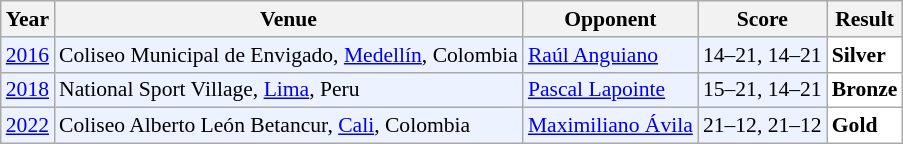<table class="sortable wikitable" style="font-size: 90%;">
<tr>
<th>Year</th>
<th>Venue</th>
<th>Opponent</th>
<th>Score</th>
<th>Result</th>
</tr>
<tr style="background:#ECF2FF">
<td align="center"><a href='#'>2016</a></td>
<td align="left">Coliseo Municipal de Envigado, <a href='#'>Medellín</a>, Colombia</td>
<td align="left"> <a href='#'>Raúl Anguiano</a></td>
<td align="left">14–21, 14–21</td>
<td style="text-align:left; background:white"> <strong>Silver</strong></td>
</tr>
<tr style="background:#ECF2FF">
<td align="center"><a href='#'>2018</a></td>
<td align="left">National Sport Village, <a href='#'>Lima</a>, Peru</td>
<td align="left"> <a href='#'>Pascal Lapointe</a></td>
<td align="left">15–21, 14–21</td>
<td style="text-align:left; background:white"> <strong>Bronze</strong></td>
</tr>
<tr style="background:#ECF2FF">
<td align="center"><a href='#'>2022</a></td>
<td align="left">Coliseo Alberto León Betancur, <a href='#'>Cali</a>, Colombia</td>
<td align="left"> <a href='#'>Maximiliano Ávila</a></td>
<td align="left">21–12, 21–12</td>
<td style="text-align:left; background:white"> <strong>Gold</strong></td>
</tr>
</table>
